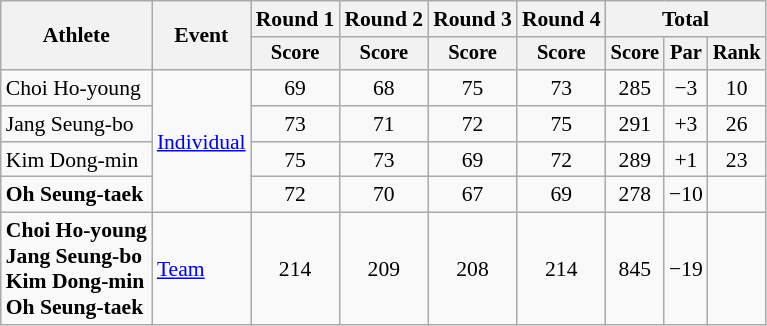<table class=wikitable style=font-size:90%;text-align:center>
<tr>
<th rowspan=2>Athlete</th>
<th rowspan=2>Event</th>
<th>Round 1</th>
<th>Round 2</th>
<th>Round 3</th>
<th>Round 4</th>
<th colspan=3>Total</th>
</tr>
<tr style="font-size:95%">
<th>Score</th>
<th>Score</th>
<th>Score</th>
<th>Score</th>
<th>Score</th>
<th>Par</th>
<th>Rank</th>
</tr>
<tr>
<td align=left>Choi Ho-young</td>
<td align=left rowspan=4><a href='#'>Individual</a></td>
<td>69</td>
<td>68</td>
<td>75</td>
<td>73</td>
<td>285</td>
<td>−3</td>
<td>10</td>
</tr>
<tr>
<td align=left>Jang Seung-bo</td>
<td>73</td>
<td>71</td>
<td>72</td>
<td>75</td>
<td>291</td>
<td>+3</td>
<td>26</td>
</tr>
<tr>
<td align=left>Kim Dong-min</td>
<td>75</td>
<td>73</td>
<td>69</td>
<td>72</td>
<td>289</td>
<td>+1</td>
<td>23</td>
</tr>
<tr>
<td align=left><strong>Oh Seung-taek</strong></td>
<td>72</td>
<td>70</td>
<td>67</td>
<td>69</td>
<td>278</td>
<td>−10</td>
<td></td>
</tr>
<tr>
<td align=left><strong>Choi Ho-young<br>Jang Seung-bo<br>Kim Dong-min<br>Oh Seung-taek</strong></td>
<td align=left><a href='#'>Team</a></td>
<td>214</td>
<td>209</td>
<td>208</td>
<td>214</td>
<td>845</td>
<td>−19</td>
<td></td>
</tr>
</table>
